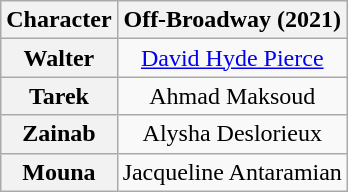<table class="wikitable">
<tr>
<th>Character</th>
<th>Off-Broadway (2021)</th>
</tr>
<tr>
<th>Walter</th>
<td style="text-align: center;"><a href='#'>David Hyde Pierce</a></td>
</tr>
<tr>
<th>Tarek</th>
<td style="text-align: center;">Ahmad Maksoud</td>
</tr>
<tr>
<th>Zainab</th>
<td style="text-align: center;">Alysha Deslorieux</td>
</tr>
<tr>
<th>Mouna</th>
<td style="text-align: center;">Jacqueline Antaramian</td>
</tr>
</table>
